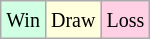<table class="wikitable">
<tr>
<td style="background-color: #d0ffe3;"><small>Win</small></td>
<td style="background-color: #ffffdd;"><small>Draw</small></td>
<td style="background-color: #ffd0e3;"><small>Loss</small></td>
</tr>
</table>
